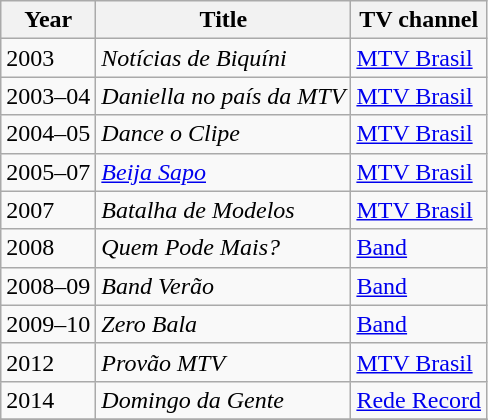<table class="wikitable">
<tr>
<th>Year</th>
<th>Title</th>
<th>TV channel</th>
</tr>
<tr>
<td>2003</td>
<td><em>Notícias de Biquíni</em></td>
<td><a href='#'>MTV Brasil</a></td>
</tr>
<tr>
<td>2003–04</td>
<td><em>Daniella no país da MTV</em></td>
<td><a href='#'>MTV Brasil</a></td>
</tr>
<tr>
<td>2004–05</td>
<td><em>Dance o Clipe</em></td>
<td><a href='#'>MTV Brasil</a></td>
</tr>
<tr>
<td>2005–07</td>
<td><em><a href='#'>Beija Sapo</a></em></td>
<td><a href='#'>MTV Brasil</a></td>
</tr>
<tr>
<td>2007</td>
<td><em>Batalha de Modelos</em></td>
<td><a href='#'>MTV Brasil</a></td>
</tr>
<tr>
<td>2008</td>
<td><em>Quem Pode Mais?</em></td>
<td><a href='#'>Band</a></td>
</tr>
<tr>
<td>2008–09</td>
<td><em>Band Verão</em></td>
<td><a href='#'>Band</a></td>
</tr>
<tr>
<td>2009–10</td>
<td><em>Zero Bala</em></td>
<td><a href='#'>Band</a></td>
</tr>
<tr>
<td>2012</td>
<td><em>Provão MTV</em></td>
<td><a href='#'>MTV Brasil</a></td>
</tr>
<tr>
<td>2014</td>
<td><em>Domingo da Gente</em></td>
<td><a href='#'>Rede Record</a></td>
</tr>
<tr>
</tr>
</table>
